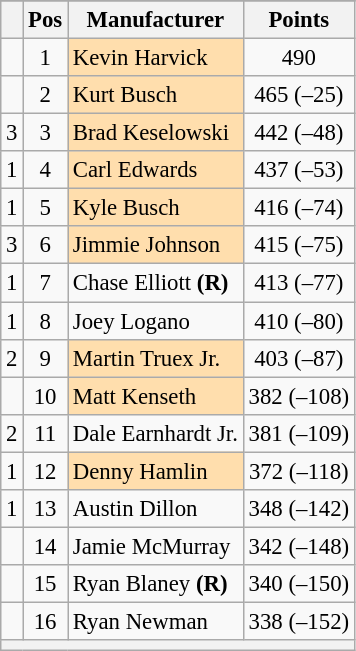<table class="wikitable" style="font-size:95%">
<tr>
</tr>
<tr>
<th></th>
<th>Pos</th>
<th>Manufacturer</th>
<th>Points</th>
</tr>
<tr>
<td align="left"></td>
<td style="text-align:center;">1</td>
<td style="background:#FFDEAD;">Kevin Harvick</td>
<td style="text-align:center;">490</td>
</tr>
<tr>
<td align="left"></td>
<td style="text-align:center;">2</td>
<td style="background:#FFDEAD;">Kurt Busch</td>
<td style="text-align:center;">465 (–25)</td>
</tr>
<tr>
<td align="left"> 3</td>
<td style="text-align:center;">3</td>
<td style="background:#FFDEAD;">Brad Keselowski</td>
<td style="text-align:center;">442 (–48)</td>
</tr>
<tr>
<td align="left"> 1</td>
<td style="text-align:center;">4</td>
<td style="background:#FFDEAD;">Carl Edwards</td>
<td style="text-align:center;">437 (–53)</td>
</tr>
<tr>
<td align="left"> 1</td>
<td style="text-align:center;">5</td>
<td style="background:#FFDEAD;">Kyle Busch</td>
<td style="text-align:center;">416 (–74)</td>
</tr>
<tr>
<td align="left"> 3</td>
<td style="text-align:center;">6</td>
<td style="background:#FFDEAD;">Jimmie Johnson</td>
<td style="text-align:center;">415 (–75)</td>
</tr>
<tr>
<td align="left"> 1</td>
<td style="text-align:center;">7</td>
<td>Chase Elliott <strong>(R)</strong></td>
<td style="text-align:center;">413 (–77)</td>
</tr>
<tr>
<td align="left"> 1</td>
<td style="text-align:center;">8</td>
<td>Joey Logano</td>
<td style="text-align:center;">410 (–80)</td>
</tr>
<tr>
<td align="left"> 2</td>
<td style="text-align:center;">9</td>
<td style="background:#FFDEAD;">Martin Truex Jr.</td>
<td style="text-align:center;">403 (–87)</td>
</tr>
<tr>
<td align="left"></td>
<td style="text-align:center;">10</td>
<td style="background:#FFDEAD;">Matt Kenseth</td>
<td style="text-align:center;">382 (–108)</td>
</tr>
<tr>
<td align="left"> 2</td>
<td style="text-align:center;">11</td>
<td>Dale Earnhardt Jr.</td>
<td style="text-align:center;">381 (–109)</td>
</tr>
<tr>
<td align="left"> 1</td>
<td style="text-align:center;">12</td>
<td style="background:#FFDEAD;">Denny Hamlin</td>
<td style="text-align:center;">372 (–118)</td>
</tr>
<tr>
<td align="left"> 1</td>
<td style="text-align:center;">13</td>
<td>Austin Dillon</td>
<td style="text-align:center;">348 (–142)</td>
</tr>
<tr>
<td align="left"></td>
<td style="text-align:center;">14</td>
<td>Jamie McMurray</td>
<td style="text-align:center;">342 (–148)</td>
</tr>
<tr>
<td align="left"></td>
<td style="text-align:center;">15</td>
<td>Ryan Blaney <strong>(R)</strong></td>
<td style="text-align:center;">340 (–150)</td>
</tr>
<tr>
<td align="left"></td>
<td style="text-align:center;">16</td>
<td>Ryan Newman</td>
<td style="text-align:center;">338 (–152)</td>
</tr>
<tr class="sortbottom">
<th colspan="8"></th>
</tr>
</table>
